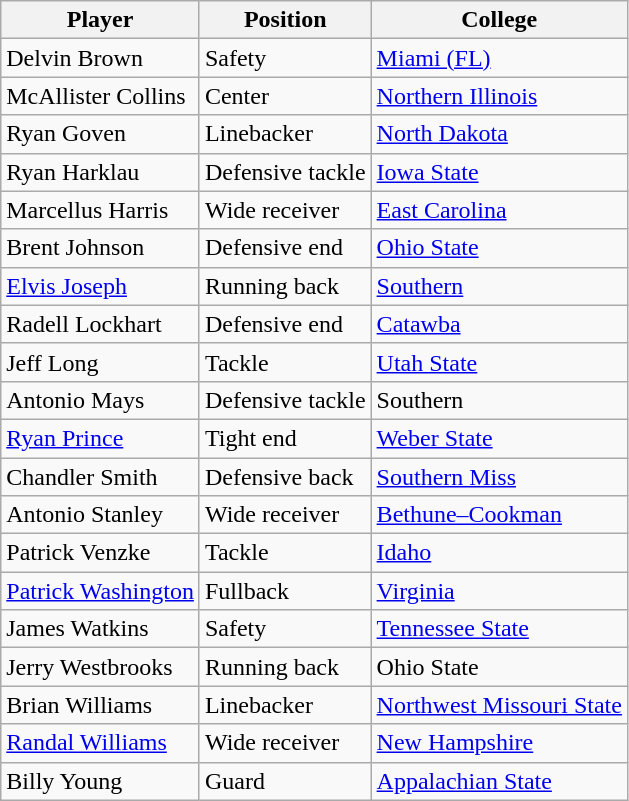<table class="wikitable">
<tr>
<th>Player</th>
<th>Position</th>
<th>College</th>
</tr>
<tr>
<td>Delvin Brown</td>
<td>Safety</td>
<td><a href='#'>Miami (FL)</a></td>
</tr>
<tr>
<td>McAllister Collins</td>
<td>Center</td>
<td><a href='#'>Northern Illinois</a></td>
</tr>
<tr>
<td>Ryan Goven</td>
<td>Linebacker</td>
<td><a href='#'>North Dakota</a></td>
</tr>
<tr>
<td>Ryan Harklau</td>
<td>Defensive tackle</td>
<td><a href='#'>Iowa State</a></td>
</tr>
<tr>
<td>Marcellus Harris</td>
<td>Wide receiver</td>
<td><a href='#'>East Carolina</a></td>
</tr>
<tr>
<td>Brent Johnson</td>
<td>Defensive end</td>
<td><a href='#'>Ohio State</a></td>
</tr>
<tr>
<td><a href='#'>Elvis Joseph</a></td>
<td>Running back</td>
<td><a href='#'>Southern</a></td>
</tr>
<tr>
<td>Radell Lockhart</td>
<td>Defensive end</td>
<td><a href='#'>Catawba</a></td>
</tr>
<tr>
<td>Jeff Long</td>
<td>Tackle</td>
<td><a href='#'>Utah State</a></td>
</tr>
<tr>
<td>Antonio Mays</td>
<td>Defensive tackle</td>
<td>Southern</td>
</tr>
<tr>
<td><a href='#'>Ryan Prince</a></td>
<td>Tight end</td>
<td><a href='#'>Weber State</a></td>
</tr>
<tr>
<td>Chandler Smith</td>
<td>Defensive back</td>
<td><a href='#'>Southern Miss</a></td>
</tr>
<tr>
<td>Antonio Stanley</td>
<td>Wide receiver</td>
<td><a href='#'>Bethune–Cookman</a></td>
</tr>
<tr>
<td>Patrick Venzke</td>
<td>Tackle</td>
<td><a href='#'>Idaho</a></td>
</tr>
<tr>
<td><a href='#'>Patrick Washington</a></td>
<td>Fullback</td>
<td><a href='#'>Virginia</a></td>
</tr>
<tr>
<td>James Watkins</td>
<td>Safety</td>
<td><a href='#'>Tennessee State</a></td>
</tr>
<tr>
<td>Jerry Westbrooks</td>
<td>Running back</td>
<td>Ohio State</td>
</tr>
<tr>
<td>Brian Williams</td>
<td>Linebacker</td>
<td><a href='#'>Northwest Missouri State</a></td>
</tr>
<tr>
<td><a href='#'>Randal Williams</a></td>
<td>Wide receiver</td>
<td><a href='#'>New Hampshire</a></td>
</tr>
<tr>
<td>Billy Young</td>
<td>Guard</td>
<td><a href='#'>Appalachian State</a></td>
</tr>
</table>
